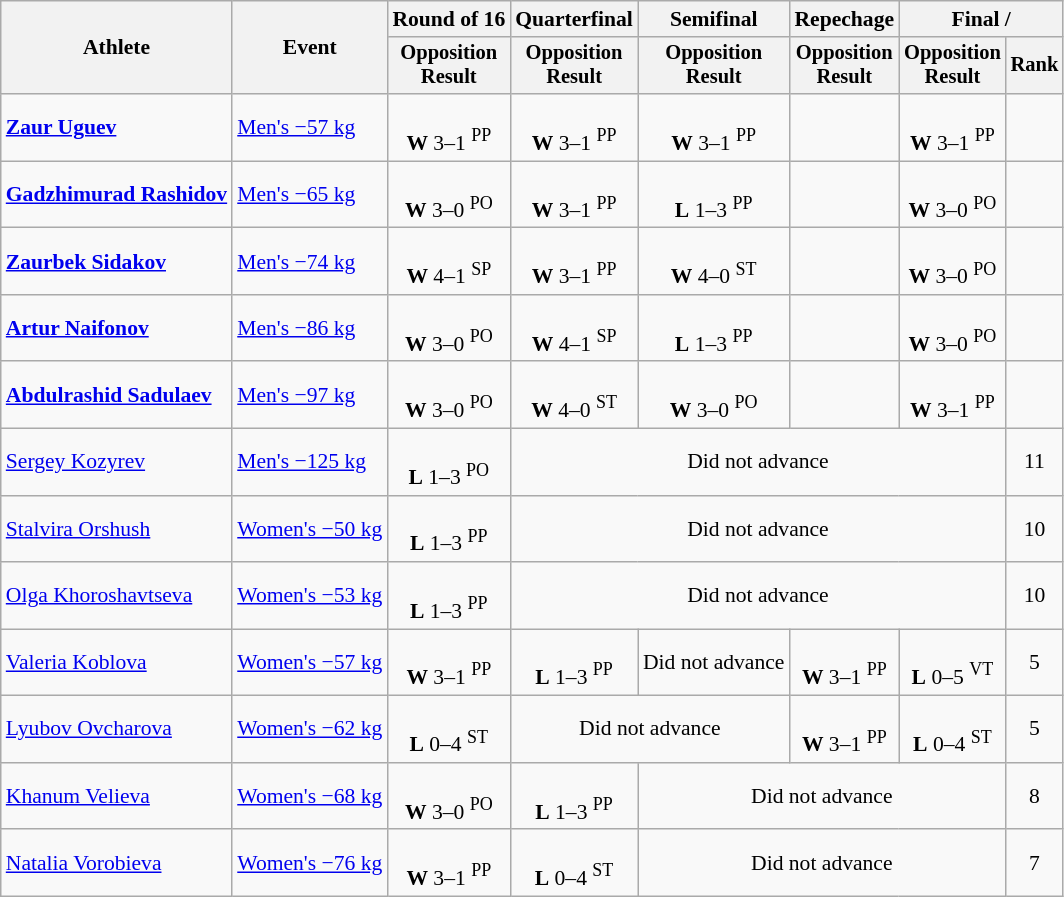<table class="wikitable" style="text-align:center; font-size:90%">
<tr>
<th rowspan=2>Athlete</th>
<th rowspan=2>Event</th>
<th>Round of 16</th>
<th>Quarterfinal</th>
<th>Semifinal</th>
<th>Repechage</th>
<th colspan=2>Final / </th>
</tr>
<tr style="font-size: 95%">
<th>Opposition<br>Result</th>
<th>Opposition<br>Result</th>
<th>Opposition<br>Result</th>
<th>Opposition<br>Result</th>
<th>Opposition<br>Result</th>
<th>Rank</th>
</tr>
<tr>
<td align=left><strong><a href='#'>Zaur Uguev</a></strong></td>
<td align=left><a href='#'>Men's −57 kg</a></td>
<td><br><strong>W</strong> 3–1 <sup>PP</sup></td>
<td><br><strong>W</strong> 3–1 <sup>PP</sup></td>
<td><br><strong>W</strong> 3–1 <sup>PP</sup></td>
<td></td>
<td><br><strong>W</strong> 3–1 <sup>PP</sup></td>
<td></td>
</tr>
<tr>
<td align=left><strong><a href='#'>Gadzhimurad Rashidov</a></strong></td>
<td align=left><a href='#'>Men's −65 kg</a></td>
<td><br><strong>W</strong> 3–0 <sup>PO</sup></td>
<td><br><strong>W</strong> 3–1 <sup>PP</sup></td>
<td><br><strong>L</strong> 1–3 <sup>PP</sup></td>
<td></td>
<td><br><strong>W</strong> 3–0 <sup>PO</sup></td>
<td></td>
</tr>
<tr>
<td align=left><strong><a href='#'>Zaurbek Sidakov</a></strong></td>
<td align=left><a href='#'>Men's −74 kg</a></td>
<td><br><strong>W</strong> 4–1 <sup>SP</sup></td>
<td><br><strong>W</strong> 3–1 <sup>PP</sup></td>
<td><br><strong>W</strong> 4–0 <sup>ST</sup></td>
<td></td>
<td><br><strong>W</strong> 3–0 <sup>PO</sup></td>
<td></td>
</tr>
<tr>
<td align=left><strong><a href='#'>Artur Naifonov</a></strong></td>
<td align=left><a href='#'>Men's −86 kg</a></td>
<td><br><strong>W</strong> 3–0 <sup>PO</sup></td>
<td><br><strong>W</strong> 4–1 <sup>SP</sup></td>
<td><br><strong>L</strong> 1–3 <sup>PP</sup></td>
<td></td>
<td><br><strong>W</strong> 3–0 <sup>PO</sup></td>
<td></td>
</tr>
<tr>
<td align=left><strong><a href='#'>Abdulrashid Sadulaev</a></strong></td>
<td align=left><a href='#'>Men's −97 kg</a></td>
<td><br><strong>W</strong> 3–0 <sup>PO</sup></td>
<td><br><strong>W</strong> 4–0 <sup>ST</sup></td>
<td><br><strong>W</strong> 3–0 <sup>PO</sup></td>
<td></td>
<td><br><strong>W</strong> 3–1 <sup>PP</sup></td>
<td></td>
</tr>
<tr>
<td align=left><a href='#'>Sergey Kozyrev</a></td>
<td align=left><a href='#'>Men's −125 kg</a></td>
<td><br><strong>L</strong> 1–3 <sup>PO</sup></td>
<td colspan=4>Did not advance</td>
<td>11</td>
</tr>
<tr>
<td align=left><a href='#'>Stalvira Orshush</a></td>
<td align=left><a href='#'>Women's −50 kg</a></td>
<td><br><strong>L</strong> 1–3 <sup>PP</sup></td>
<td colspan=4>Did not advance</td>
<td>10</td>
</tr>
<tr>
<td align=left><a href='#'>Olga Khoroshavtseva</a></td>
<td align=left><a href='#'>Women's −53 kg</a></td>
<td><br><strong>L</strong> 1–3 <sup>PP</sup></td>
<td colspan=4>Did not advance</td>
<td>10</td>
</tr>
<tr>
<td align=left><a href='#'>Valeria Koblova</a></td>
<td align=left><a href='#'>Women's −57 kg</a></td>
<td><br><strong>W</strong> 3–1 <sup>PP</sup></td>
<td><br><strong>L</strong> 1–3 <sup>PP</sup></td>
<td>Did not advance</td>
<td><br><strong>W</strong> 3–1 <sup>PP</sup></td>
<td><br><strong>L</strong> 0–5 <sup>VT</sup></td>
<td>5</td>
</tr>
<tr>
<td align=left><a href='#'>Lyubov Ovcharova</a></td>
<td align=left><a href='#'>Women's −62 kg</a></td>
<td><br><strong>L</strong> 0–4 <sup>ST</sup></td>
<td colspan=2>Did not advance</td>
<td><br><strong>W</strong> 3–1 <sup>PP</sup></td>
<td><br><strong>L</strong> 0–4 <sup>ST</sup></td>
<td>5</td>
</tr>
<tr>
<td align=left><a href='#'>Khanum Velieva</a></td>
<td align=left><a href='#'>Women's −68 kg</a></td>
<td><br><strong>W</strong> 3–0 <sup>PO</sup></td>
<td><br><strong>L</strong> 1–3 <sup>PP</sup></td>
<td colspan=3>Did not advance</td>
<td>8</td>
</tr>
<tr>
<td align=left><a href='#'>Natalia Vorobieva</a></td>
<td align=left><a href='#'>Women's −76 kg</a></td>
<td><br><strong>W</strong> 3–1 <sup>PP</sup></td>
<td><br><strong>L</strong> 0–4 <sup>ST</sup></td>
<td colspan=3>Did not advance</td>
<td>7</td>
</tr>
</table>
